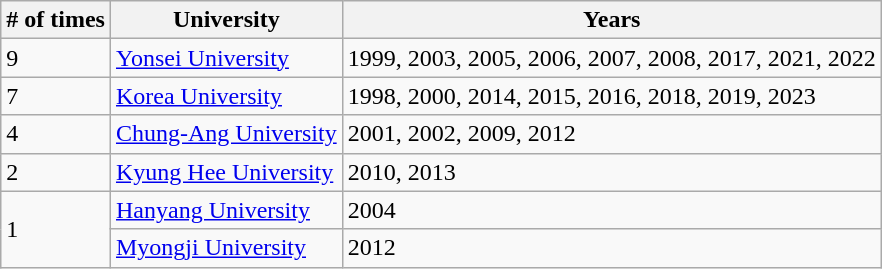<table class="wikitable">
<tr>
<th># of times</th>
<th>University</th>
<th>Years</th>
</tr>
<tr>
<td>9</td>
<td><a href='#'>Yonsei University</a></td>
<td>1999, 2003, 2005, 2006, 2007, 2008, 2017, 2021, 2022</td>
</tr>
<tr>
<td>7</td>
<td><a href='#'>Korea University</a></td>
<td>1998, 2000, 2014, 2015, 2016, 2018, 2019, 2023</td>
</tr>
<tr>
<td>4</td>
<td><a href='#'>Chung-Ang University</a></td>
<td>2001, 2002, 2009, 2012</td>
</tr>
<tr>
<td>2</td>
<td><a href='#'>Kyung Hee University</a></td>
<td>2010, 2013</td>
</tr>
<tr>
<td rowspan="2">1</td>
<td><a href='#'>Hanyang University</a></td>
<td>2004</td>
</tr>
<tr>
<td><a href='#'>Myongji University</a></td>
<td>2012</td>
</tr>
</table>
